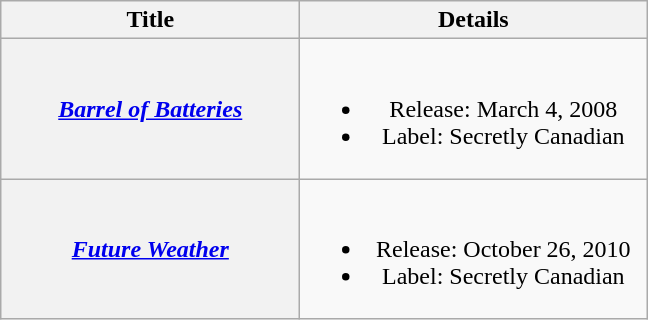<table class="wikitable plainrowheaders" style="text-align:center;">
<tr>
<th scope="col" style="width:12em;">Title</th>
<th scope="col" style="width:14em;">Details</th>
</tr>
<tr>
<th scope="row"><em><a href='#'>Barrel of Batteries</a></em></th>
<td><br><ul><li>Release: March 4, 2008</li><li>Label: Secretly Canadian</li></ul></td>
</tr>
<tr>
<th scope="row"><em><a href='#'>Future Weather</a></em></th>
<td><br><ul><li>Release: October 26, 2010</li><li>Label: Secretly Canadian</li></ul></td>
</tr>
</table>
